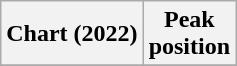<table class="wikitable plainrowheaders" style="text-align:center">
<tr>
<th scope="col">Chart (2022)</th>
<th scope="col">Peak<br>position</th>
</tr>
<tr>
</tr>
</table>
